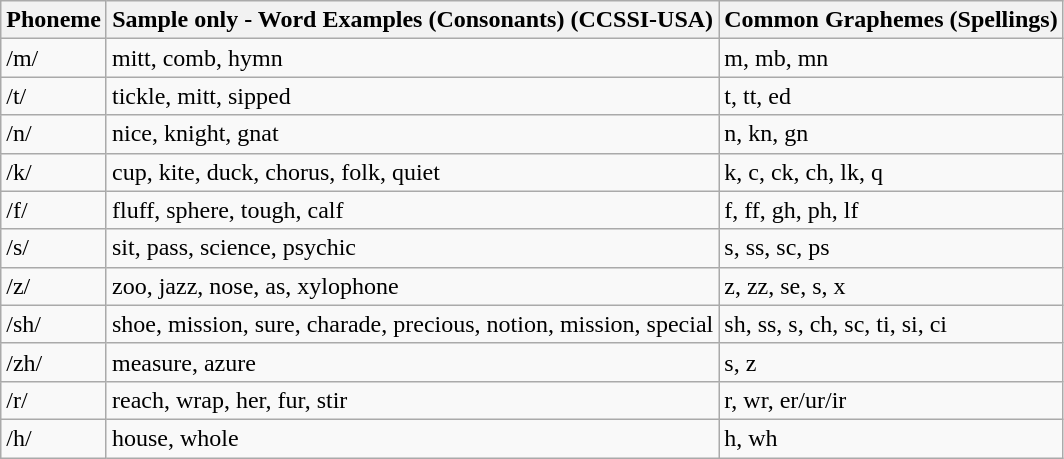<table class="wikitable sortable">
<tr>
<th class="unsortable">Phoneme</th>
<th class="unsortable">Sample only - Word Examples (Consonants) (CCSSI-USA)</th>
<th class="unsortable">Common Graphemes (Spellings)</th>
</tr>
<tr>
<td>/m/</td>
<td>mitt, comb, hymn</td>
<td>m, mb, mn</td>
</tr>
<tr>
<td>/t/</td>
<td>tickle, mitt, sipped</td>
<td>t, tt, ed</td>
</tr>
<tr>
<td>/n/</td>
<td>nice, knight, gnat</td>
<td>n, kn, gn</td>
</tr>
<tr>
<td>/k/</td>
<td>cup, kite, duck, chorus, folk, quiet</td>
<td>k, c, ck, ch, lk, q</td>
</tr>
<tr>
<td>/f/</td>
<td>fluff, sphere, tough, calf</td>
<td>f, ff, gh, ph, lf</td>
</tr>
<tr>
<td>/s/</td>
<td>sit, pass, science, psychic</td>
<td>s, ss, sc, ps</td>
</tr>
<tr>
<td>/z/</td>
<td>zoo, jazz, nose, as, xylophone</td>
<td>z, zz, se, s, x</td>
</tr>
<tr>
<td>/sh/</td>
<td>shoe, mission, sure, charade, precious, notion, mission, special</td>
<td>sh, ss, s, ch, sc, ti, si, ci</td>
</tr>
<tr>
<td>/zh/</td>
<td>measure, azure</td>
<td>s, z</td>
</tr>
<tr>
<td>/r/</td>
<td>reach, wrap, her, fur, stir</td>
<td>r, wr, er/ur/ir</td>
</tr>
<tr>
<td>/h/</td>
<td>house, whole</td>
<td>h, wh</td>
</tr>
</table>
